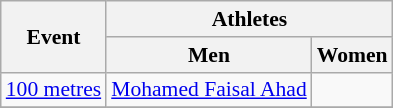<table class=wikitable style="font-size:90%">
<tr>
<th rowspan=2>Event</th>
<th colspan=2>Athletes</th>
</tr>
<tr>
<th>Men</th>
<th>Women</th>
</tr>
<tr>
<td><a href='#'>100 metres</a></td>
<td><a href='#'>Mohamed Faisal Ahad</a></td>
<td></td>
</tr>
<tr>
</tr>
</table>
